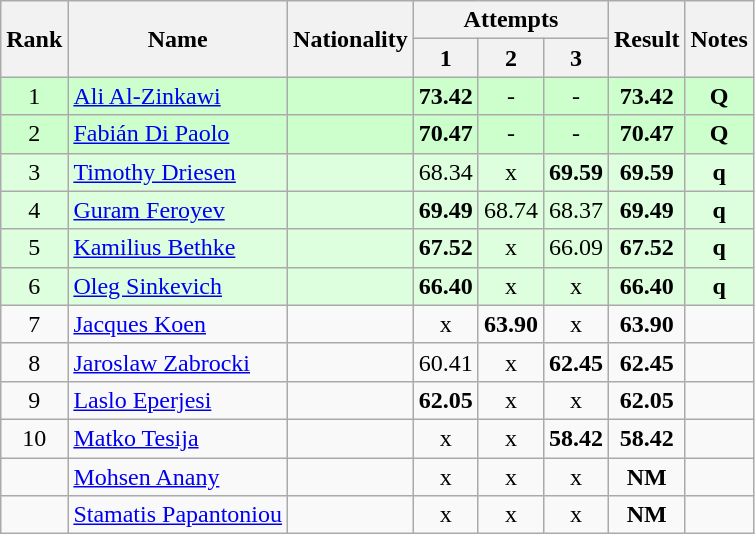<table class="wikitable sortable" style="text-align:center">
<tr>
<th rowspan=2>Rank</th>
<th rowspan=2>Name</th>
<th rowspan=2>Nationality</th>
<th colspan=3>Attempts</th>
<th rowspan=2>Result</th>
<th rowspan=2>Notes</th>
</tr>
<tr>
<th>1</th>
<th>2</th>
<th>3</th>
</tr>
<tr bgcolor=ccffcc>
<td>1</td>
<td align=left><a href='#'>Ali Al-Zinkawi</a></td>
<td align=left></td>
<td><strong>73.42</strong></td>
<td>-</td>
<td>-</td>
<td><strong>73.42</strong></td>
<td><strong>Q</strong></td>
</tr>
<tr bgcolor=ccffcc>
<td>2</td>
<td align=left><a href='#'>Fabián Di Paolo</a></td>
<td align=left></td>
<td><strong>70.47</strong></td>
<td>-</td>
<td>-</td>
<td><strong>70.47</strong></td>
<td><strong>Q</strong></td>
</tr>
<tr bgcolor=ddffdd>
<td>3</td>
<td align=left><a href='#'>Timothy Driesen</a></td>
<td align=left></td>
<td>68.34</td>
<td>x</td>
<td><strong>69.59</strong></td>
<td><strong>69.59</strong></td>
<td><strong>q</strong></td>
</tr>
<tr bgcolor=ddffdd>
<td>4</td>
<td align=left><a href='#'>Guram Feroyev</a></td>
<td align=left></td>
<td><strong>69.49</strong></td>
<td>68.74</td>
<td>68.37</td>
<td><strong>69.49</strong></td>
<td><strong>q</strong></td>
</tr>
<tr bgcolor=ddffdd>
<td>5</td>
<td align=left><a href='#'>Kamilius Bethke</a></td>
<td align=left></td>
<td><strong>67.52</strong></td>
<td>x</td>
<td>66.09</td>
<td><strong>67.52</strong></td>
<td><strong>q</strong></td>
</tr>
<tr bgcolor=ddffdd>
<td>6</td>
<td align=left><a href='#'>Oleg Sinkevich</a></td>
<td align=left></td>
<td><strong>66.40</strong></td>
<td>x</td>
<td>x</td>
<td><strong>66.40</strong></td>
<td><strong>q</strong></td>
</tr>
<tr>
<td>7</td>
<td align=left><a href='#'>Jacques Koen</a></td>
<td align=left></td>
<td>x</td>
<td><strong>63.90</strong></td>
<td>x</td>
<td><strong>63.90</strong></td>
<td></td>
</tr>
<tr>
<td>8</td>
<td align=left><a href='#'>Jaroslaw Zabrocki</a></td>
<td align=left></td>
<td>60.41</td>
<td>x</td>
<td><strong>62.45</strong></td>
<td><strong>62.45</strong></td>
<td></td>
</tr>
<tr>
<td>9</td>
<td align=left><a href='#'>Laslo Eperjesi</a></td>
<td align=left></td>
<td><strong>62.05</strong></td>
<td>x</td>
<td>x</td>
<td><strong>62.05</strong></td>
<td></td>
</tr>
<tr>
<td>10</td>
<td align=left><a href='#'>Matko Tesija</a></td>
<td align=left></td>
<td>x</td>
<td>x</td>
<td><strong>58.42</strong></td>
<td><strong>58.42</strong></td>
<td></td>
</tr>
<tr>
<td></td>
<td align=left><a href='#'>Mohsen Anany</a></td>
<td align=left></td>
<td>x</td>
<td>x</td>
<td>x</td>
<td><strong>NM</strong></td>
<td></td>
</tr>
<tr>
<td></td>
<td align=left><a href='#'>Stamatis Papantoniou</a></td>
<td align=left></td>
<td>x</td>
<td>x</td>
<td>x</td>
<td><strong>NM</strong></td>
<td></td>
</tr>
</table>
